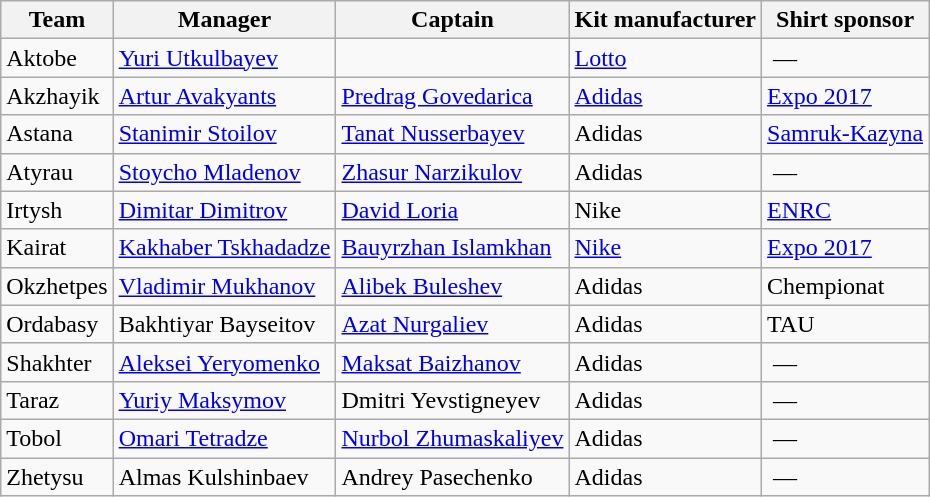<table class="wikitable sortable" style="text-align: left;">
<tr>
<th>Team</th>
<th>Manager</th>
<th>Captain</th>
<th>Kit manufacturer</th>
<th>Shirt sponsor</th>
</tr>
<tr>
<td>Aktobe</td>
<td> <a href='#'>Yuri Utkulbayev</a></td>
<td></td>
<td><a href='#'>Lotto</a></td>
<td> —</td>
</tr>
<tr>
<td>Akzhayik</td>
<td> <a href='#'>Artur Avakyants</a></td>
<td> <a href='#'>Predrag Govedarica</a></td>
<td><a href='#'>Adidas</a></td>
<td><a href='#'>Expo 2017</a></td>
</tr>
<tr>
<td>Astana</td>
<td> <a href='#'>Stanimir Stoilov</a></td>
<td> <a href='#'>Tanat Nusserbayev</a></td>
<td>Adidas</td>
<td><a href='#'>Samruk-Kazyna</a></td>
</tr>
<tr>
<td>Atyrau</td>
<td> <a href='#'>Stoycho Mladenov</a></td>
<td> <a href='#'>Zhasur Narzikulov</a></td>
<td>Adidas</td>
<td> —</td>
</tr>
<tr>
<td>Irtysh</td>
<td> <a href='#'>Dimitar Dimitrov</a></td>
<td> <a href='#'>David Loria</a></td>
<td>Nike</td>
<td><a href='#'>ENRC</a></td>
</tr>
<tr>
<td>Kairat</td>
<td> <a href='#'>Kakhaber Tskhadadze</a></td>
<td> <a href='#'>Bauyrzhan Islamkhan</a></td>
<td><a href='#'>Nike</a></td>
<td><a href='#'>Expo 2017</a></td>
</tr>
<tr>
<td>Okzhetpes</td>
<td> <a href='#'>Vladimir Mukhanov</a></td>
<td> <a href='#'>Alibek Buleshev</a></td>
<td>Adidas</td>
<td>Chempionat</td>
</tr>
<tr>
<td>Ordabasy</td>
<td> Bakhtiyar Bayseitov</td>
<td> <a href='#'>Azat Nurgaliev</a></td>
<td>Adidas</td>
<td>TAU</td>
</tr>
<tr>
<td>Shakhter</td>
<td> <a href='#'>Aleksei Yeryomenko</a></td>
<td> <a href='#'>Maksat Baizhanov</a></td>
<td>Adidas</td>
<td> —</td>
</tr>
<tr>
<td>Taraz</td>
<td> <a href='#'>Yuriy Maksymov</a></td>
<td> Dmitri Yevstigneyev</td>
<td>Adidas</td>
<td> —</td>
</tr>
<tr>
<td>Tobol</td>
<td> <a href='#'>Omari Tetradze</a></td>
<td> <a href='#'>Nurbol Zhumaskaliyev</a></td>
<td>Adidas</td>
<td> —</td>
</tr>
<tr>
<td>Zhetysu</td>
<td> Almas Kulshinbaev</td>
<td> Andrey Pasechenko</td>
<td>Adidas</td>
<td> —</td>
</tr>
</table>
